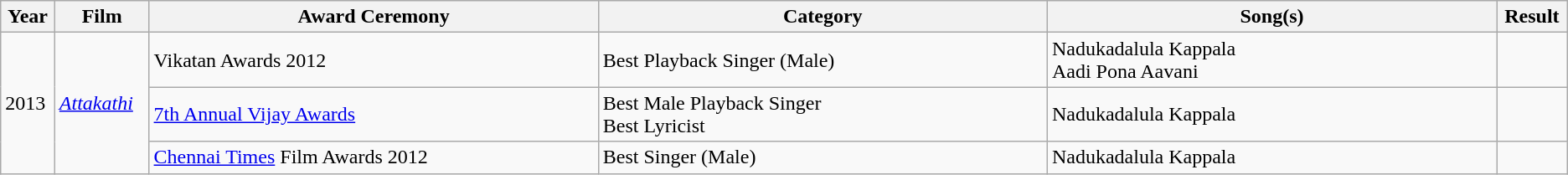<table class="wikitable sortable">
<tr>
<th style="width:2%;">Year</th>
<th style="width:5%;">Film</th>
<th style="width:25%;">Award Ceremony</th>
<th style="width:25%;">Category</th>
<th style="width:25%;">Song(s)</th>
<th style="width:3%;">Result</th>
</tr>
<tr>
<td rowspan="3">2013</td>
<td rowspan="3"><em><a href='#'>Attakathi</a></em></td>
<td>Vikatan Awards 2012</td>
<td>Best Playback Singer (Male)</td>
<td>Nadukadalula Kappala <br> Aadi Pona Aavani</td>
<td></td>
</tr>
<tr>
<td><a href='#'>7th Annual Vijay Awards</a></td>
<td>Best Male Playback Singer <br> Best Lyricist</td>
<td>Nadukadalula Kappala</td>
<td></td>
</tr>
<tr>
<td><a href='#'>Chennai Times</a> Film Awards 2012</td>
<td>Best Singer (Male)</td>
<td>Nadukadalula Kappala</td>
<td></td>
</tr>
</table>
